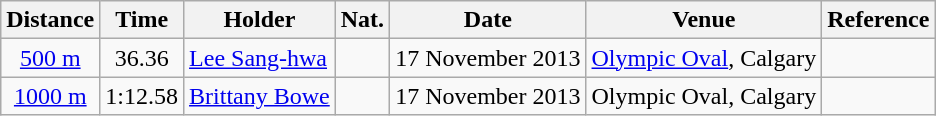<table class="wikitable" border="1" style="text-align:center">
<tr>
<th>Distance</th>
<th>Time</th>
<th>Holder</th>
<th>Nat.</th>
<th>Date</th>
<th>Venue</th>
<th>Reference</th>
</tr>
<tr>
<td><a href='#'>500 m</a></td>
<td>36.36</td>
<td align=left><a href='#'>Lee Sang-hwa</a></td>
<td></td>
<td align=right>17 November 2013</td>
<td align=left><a href='#'>Olympic Oval</a>, Calgary</td>
<td></td>
</tr>
<tr>
<td><a href='#'>1000 m</a></td>
<td>1:12.58</td>
<td align=left><a href='#'>Brittany Bowe</a></td>
<td></td>
<td align=right>17 November 2013</td>
<td align=left>Olympic Oval, Calgary</td>
<td></td>
</tr>
</table>
